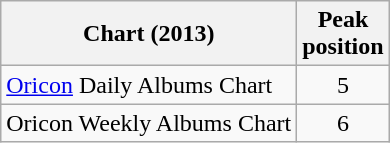<table class="wikitable sortable" border="1">
<tr>
<th>Chart (2013)</th>
<th>Peak<br>position</th>
</tr>
<tr>
<td><a href='#'>Oricon</a> Daily Albums Chart</td>
<td align="center">5</td>
</tr>
<tr>
<td>Oricon Weekly Albums Chart</td>
<td align="center">6</td>
</tr>
</table>
